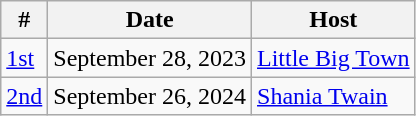<table class="wikitable">
<tr>
<th>#</th>
<th>Date</th>
<th>Host</th>
</tr>
<tr>
<td><a href='#'>1st</a></td>
<td>September 28, 2023</td>
<td><a href='#'>Little Big Town</a></td>
</tr>
<tr>
<td><a href='#'>2nd</a></td>
<td>September 26, 2024</td>
<td><a href='#'>Shania Twain</a></td>
</tr>
</table>
